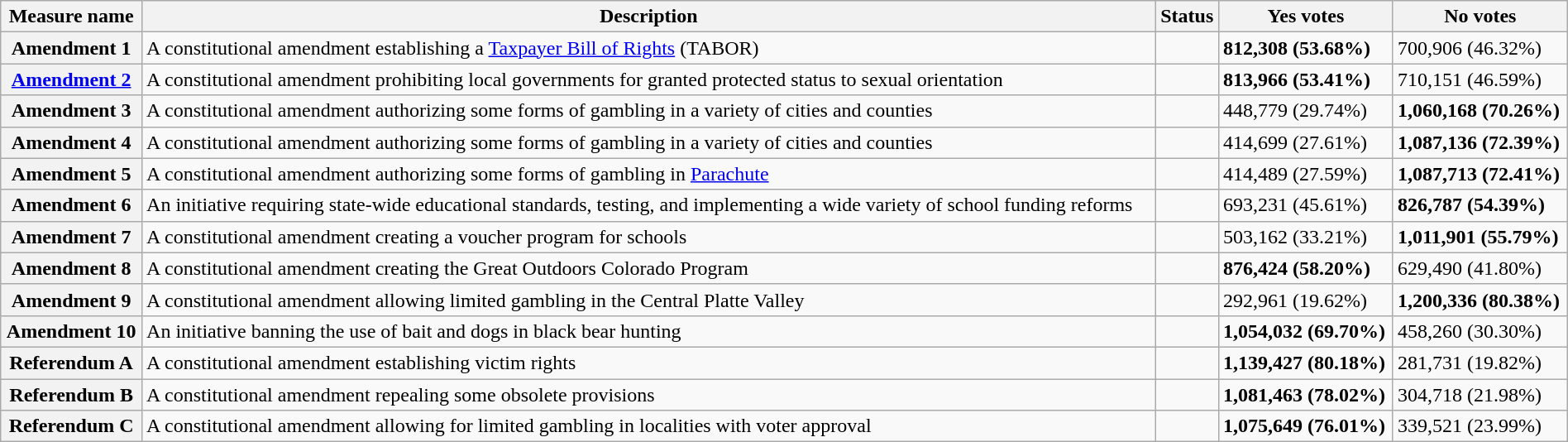<table class="wikitable sortable plainrowheaders" style="width:100%">
<tr>
<th scope="col">Measure name</th>
<th class="unsortable" scope="col">Description</th>
<th scope="col">Status</th>
<th scope="col">Yes votes</th>
<th scope="col">No votes</th>
</tr>
<tr>
<th scope="row">Amendment 1</th>
<td>A constitutional amendment establishing a <a href='#'>Taxpayer Bill of Rights</a> (TABOR)</td>
<td></td>
<td><strong>812,308 (53.68%)</strong></td>
<td>700,906 (46.32%)</td>
</tr>
<tr>
<th scope="row"><a href='#'>Amendment 2</a></th>
<td>A constitutional amendment prohibiting local governments for granted protected status to sexual orientation</td>
<td></td>
<td><strong>813,966 (53.41%)</strong></td>
<td>710,151 (46.59%)</td>
</tr>
<tr>
<th scope="row">Amendment 3</th>
<td>A constitutional amendment authorizing some forms of gambling in a variety of cities and counties</td>
<td></td>
<td>448,779 (29.74%)</td>
<td><strong>1,060,168 (70.26%)</strong></td>
</tr>
<tr>
<th scope="row">Amendment 4</th>
<td>A constitutional amendment authorizing some forms of gambling in a variety of cities and counties</td>
<td></td>
<td>414,699 (27.61%)</td>
<td><strong>1,087,136 (72.39%)</strong></td>
</tr>
<tr>
<th scope="row">Amendment 5</th>
<td>A constitutional amendment authorizing some forms of gambling in <a href='#'>Parachute</a></td>
<td></td>
<td>414,489 (27.59%)</td>
<td><strong>1,087,713 (72.41%)</strong></td>
</tr>
<tr>
<th scope="row">Amendment 6</th>
<td>An initiative requiring state-wide educational standards, testing, and implementing a wide variety of school funding reforms</td>
<td></td>
<td>693,231 (45.61%)</td>
<td><strong>826,787 (54.39%)</strong></td>
</tr>
<tr>
<th scope="row">Amendment 7</th>
<td>A constitutional amendment creating a voucher program for schools</td>
<td></td>
<td>503,162 (33.21%)</td>
<td><strong>1,011,901 (55.79%)</strong></td>
</tr>
<tr>
<th scope="row">Amendment 8</th>
<td>A constitutional amendment creating the Great Outdoors Colorado Program</td>
<td></td>
<td><strong>876,424 (58.20%)</strong></td>
<td>629,490 (41.80%)</td>
</tr>
<tr>
<th scope="row">Amendment 9</th>
<td>A constitutional amendment allowing limited gambling in the Central Platte Valley</td>
<td></td>
<td>292,961 (19.62%)</td>
<td><strong>1,200,336 (80.38%)</strong></td>
</tr>
<tr>
<th scope="row">Amendment 10</th>
<td>An initiative banning the use of bait and dogs in black bear hunting</td>
<td></td>
<td><strong>1,054,032 (69.70%)</strong></td>
<td>458,260 (30.30%)</td>
</tr>
<tr>
<th scope="row">Referendum A</th>
<td>A constitutional amendment establishing victim rights</td>
<td></td>
<td><strong>1,139,427 (80.18%)</strong></td>
<td>281,731 (19.82%)</td>
</tr>
<tr>
<th scope="row">Referendum B</th>
<td>A constitutional amendment repealing some obsolete provisions</td>
<td></td>
<td><strong>1,081,463 (78.02%)</strong></td>
<td>304,718 (21.98%)</td>
</tr>
<tr>
<th scope="row">Referendum C</th>
<td>A constitutional amendment allowing for limited gambling in localities with voter approval</td>
<td></td>
<td><strong>1,075,649 (76.01%)</strong></td>
<td>339,521 (23.99%)</td>
</tr>
</table>
